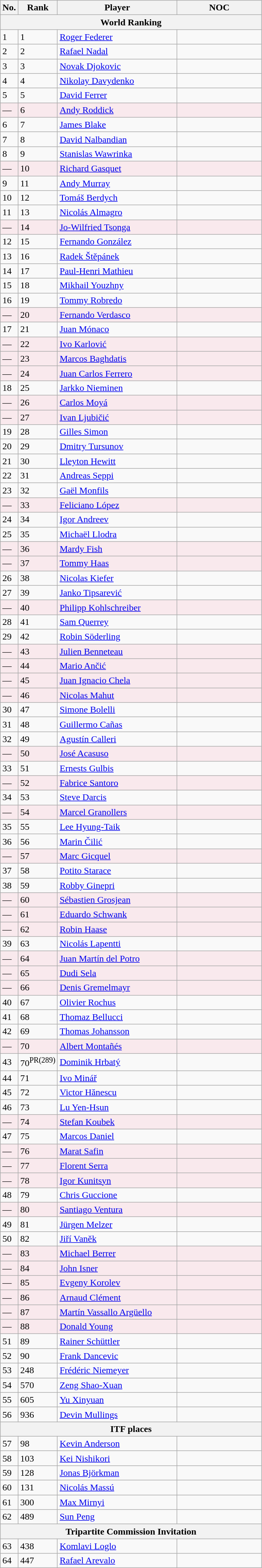<table class="wikitable">
<tr>
<th width=20>No.</th>
<th width=20>Rank</th>
<th width=200>Player</th>
<th width=140>NOC</th>
</tr>
<tr>
<th colspan="4">World Ranking</th>
</tr>
<tr>
<td>1</td>
<td>1</td>
<td><a href='#'>Roger Federer</a></td>
<td></td>
</tr>
<tr>
<td>2</td>
<td>2</td>
<td><a href='#'>Rafael Nadal</a></td>
<td></td>
</tr>
<tr>
<td>3</td>
<td>3</td>
<td><a href='#'>Novak Djokovic</a></td>
<td></td>
</tr>
<tr>
<td>4</td>
<td>4</td>
<td><a href='#'>Nikolay Davydenko</a></td>
<td></td>
</tr>
<tr>
<td>5</td>
<td>5</td>
<td><a href='#'>David Ferrer</a></td>
<td></td>
</tr>
<tr bgcolor=#F9E9ED>
<td>—</td>
<td>6</td>
<td><a href='#'>Andy Roddick</a></td>
<td></td>
</tr>
<tr>
<td>6</td>
<td>7</td>
<td><a href='#'>James Blake</a></td>
<td></td>
</tr>
<tr>
<td>7</td>
<td>8</td>
<td><a href='#'>David Nalbandian</a></td>
<td></td>
</tr>
<tr>
<td>8</td>
<td>9</td>
<td><a href='#'>Stanislas Wawrinka</a></td>
<td></td>
</tr>
<tr bgcolor=#F9E9ED>
<td>—</td>
<td>10</td>
<td><a href='#'>Richard Gasquet</a></td>
<td></td>
</tr>
<tr>
<td>9</td>
<td>11</td>
<td><a href='#'>Andy Murray</a></td>
<td></td>
</tr>
<tr>
<td>10</td>
<td>12</td>
<td><a href='#'>Tomáš Berdych</a></td>
<td></td>
</tr>
<tr>
<td>11</td>
<td>13</td>
<td><a href='#'>Nicolás Almagro</a></td>
<td></td>
</tr>
<tr bgcolor=#F9E9ED>
<td>—</td>
<td>14</td>
<td><a href='#'>Jo-Wilfried Tsonga</a></td>
<td></td>
</tr>
<tr>
<td>12</td>
<td>15</td>
<td><a href='#'>Fernando González</a></td>
<td></td>
</tr>
<tr>
<td>13</td>
<td>16</td>
<td><a href='#'>Radek Štěpánek</a></td>
<td></td>
</tr>
<tr>
<td>14</td>
<td>17</td>
<td><a href='#'>Paul-Henri Mathieu</a></td>
<td></td>
</tr>
<tr>
<td>15</td>
<td>18</td>
<td><a href='#'>Mikhail Youzhny</a></td>
<td></td>
</tr>
<tr>
<td>16</td>
<td>19</td>
<td><a href='#'>Tommy Robredo</a></td>
<td></td>
</tr>
<tr bgcolor=#F9E9ED>
<td>—</td>
<td>20</td>
<td><a href='#'>Fernando Verdasco</a></td>
<td></td>
</tr>
<tr>
<td>17</td>
<td>21</td>
<td><a href='#'>Juan Mónaco</a></td>
<td></td>
</tr>
<tr bgcolor=#F9E9ED>
<td>—</td>
<td>22</td>
<td><a href='#'>Ivo Karlović</a></td>
<td></td>
</tr>
<tr bgcolor=#F9E9ED>
<td>—</td>
<td>23</td>
<td><a href='#'>Marcos Baghdatis</a></td>
<td></td>
</tr>
<tr bgcolor=#F9E9ED>
<td>—</td>
<td>24</td>
<td><a href='#'>Juan Carlos Ferrero</a></td>
<td></td>
</tr>
<tr>
<td>18</td>
<td>25</td>
<td><a href='#'>Jarkko Nieminen</a></td>
<td></td>
</tr>
<tr bgcolor=#F9E9ED>
<td>—</td>
<td>26</td>
<td><a href='#'>Carlos Moyá</a></td>
<td></td>
</tr>
<tr bgcolor=#F9E9ED>
<td>—</td>
<td>27</td>
<td><a href='#'>Ivan Ljubičić</a></td>
<td></td>
</tr>
<tr>
<td>19</td>
<td>28</td>
<td><a href='#'>Gilles Simon</a></td>
<td></td>
</tr>
<tr>
<td>20</td>
<td>29</td>
<td><a href='#'>Dmitry Tursunov</a></td>
<td></td>
</tr>
<tr>
<td>21</td>
<td>30</td>
<td><a href='#'>Lleyton Hewitt</a></td>
<td></td>
</tr>
<tr>
<td>22</td>
<td>31</td>
<td><a href='#'>Andreas Seppi</a></td>
<td></td>
</tr>
<tr>
<td>23</td>
<td>32</td>
<td><a href='#'>Gaël Monfils</a></td>
<td></td>
</tr>
<tr bgcolor=#F9E9ED>
<td>—</td>
<td>33</td>
<td><a href='#'>Feliciano López</a></td>
<td></td>
</tr>
<tr>
<td>24</td>
<td>34</td>
<td><a href='#'>Igor Andreev</a></td>
<td></td>
</tr>
<tr>
<td>25</td>
<td>35</td>
<td><a href='#'>Michaël Llodra</a></td>
<td></td>
</tr>
<tr bgcolor=#F9E9ED>
<td>—</td>
<td>36</td>
<td><a href='#'>Mardy Fish</a></td>
<td></td>
</tr>
<tr bgcolor=#F9E9ED>
<td>—</td>
<td>37</td>
<td><a href='#'>Tommy Haas</a></td>
<td></td>
</tr>
<tr>
<td>26</td>
<td>38</td>
<td><a href='#'>Nicolas Kiefer</a></td>
<td></td>
</tr>
<tr>
<td>27</td>
<td>39</td>
<td><a href='#'>Janko Tipsarević</a></td>
<td></td>
</tr>
<tr bgcolor=#F9E9ED>
<td>—</td>
<td>40</td>
<td><a href='#'>Philipp Kohlschreiber</a></td>
<td></td>
</tr>
<tr>
<td>28</td>
<td>41</td>
<td><a href='#'>Sam Querrey</a></td>
<td></td>
</tr>
<tr>
<td>29</td>
<td>42</td>
<td><a href='#'>Robin Söderling</a></td>
<td></td>
</tr>
<tr bgcolor=#F9E9ED>
<td>—</td>
<td>43</td>
<td><a href='#'>Julien Benneteau</a></td>
<td></td>
</tr>
<tr bgcolor=#F9E9ED>
<td>—</td>
<td>44</td>
<td><a href='#'>Mario Ančić</a></td>
<td></td>
</tr>
<tr bgcolor=#F9E9ED>
<td>—</td>
<td>45</td>
<td><a href='#'>Juan Ignacio Chela</a></td>
<td></td>
</tr>
<tr bgcolor=#F9E9ED>
<td>—</td>
<td>46</td>
<td><a href='#'>Nicolas Mahut</a></td>
<td></td>
</tr>
<tr>
<td>30</td>
<td>47</td>
<td><a href='#'>Simone Bolelli</a></td>
<td></td>
</tr>
<tr>
<td>31</td>
<td>48</td>
<td><a href='#'>Guillermo Cañas</a></td>
<td></td>
</tr>
<tr>
<td>32</td>
<td>49</td>
<td><a href='#'>Agustín Calleri</a></td>
<td></td>
</tr>
<tr bgcolor=#F9E9ED>
<td>—</td>
<td>50</td>
<td><a href='#'>José Acasuso</a></td>
<td></td>
</tr>
<tr>
<td>33</td>
<td>51</td>
<td><a href='#'>Ernests Gulbis</a></td>
<td></td>
</tr>
<tr bgcolor=#F9E9ED>
<td>—</td>
<td>52</td>
<td><a href='#'>Fabrice Santoro</a></td>
<td></td>
</tr>
<tr>
<td>34</td>
<td>53</td>
<td><a href='#'>Steve Darcis</a></td>
<td></td>
</tr>
<tr bgcolor=#F9E9ED>
<td>—</td>
<td>54</td>
<td><a href='#'>Marcel Granollers</a></td>
<td></td>
</tr>
<tr>
<td>35</td>
<td>55</td>
<td><a href='#'>Lee Hyung-Taik</a></td>
<td></td>
</tr>
<tr>
<td>36</td>
<td>56</td>
<td><a href='#'>Marin Čilić</a></td>
<td></td>
</tr>
<tr bgcolor=#F9E9ED>
<td>—</td>
<td>57</td>
<td><a href='#'>Marc Gicquel</a></td>
<td></td>
</tr>
<tr>
<td>37</td>
<td>58</td>
<td><a href='#'>Potito Starace</a></td>
<td></td>
</tr>
<tr>
<td>38</td>
<td>59</td>
<td><a href='#'>Robby Ginepri</a></td>
<td></td>
</tr>
<tr bgcolor=#F9E9ED>
<td>—</td>
<td>60</td>
<td><a href='#'>Sébastien Grosjean</a></td>
<td></td>
</tr>
<tr bgcolor=#F9E9ED>
<td>—</td>
<td>61</td>
<td><a href='#'>Eduardo Schwank</a></td>
<td></td>
</tr>
<tr bgcolor=#F9E9ED>
<td>—</td>
<td>62</td>
<td><a href='#'>Robin Haase</a></td>
<td></td>
</tr>
<tr>
<td>39</td>
<td>63</td>
<td><a href='#'>Nicolás Lapentti</a></td>
<td></td>
</tr>
<tr bgcolor=#F9E9ED>
<td>—</td>
<td>64</td>
<td><a href='#'>Juan Martín del Potro</a></td>
<td></td>
</tr>
<tr bgcolor=#F9E9ED>
<td>—</td>
<td>65</td>
<td><a href='#'>Dudi Sela</a></td>
<td></td>
</tr>
<tr bgcolor=#F9E9ED>
<td>—</td>
<td>66</td>
<td><a href='#'>Denis Gremelmayr</a></td>
<td></td>
</tr>
<tr>
<td>40</td>
<td>67</td>
<td><a href='#'>Olivier Rochus</a></td>
<td></td>
</tr>
<tr>
<td>41</td>
<td>68</td>
<td><a href='#'>Thomaz Bellucci</a></td>
<td></td>
</tr>
<tr>
<td>42</td>
<td>69</td>
<td><a href='#'>Thomas Johansson</a></td>
<td></td>
</tr>
<tr bgcolor=#F9E9ED>
<td>—</td>
<td>70</td>
<td><a href='#'>Albert Montañés</a></td>
<td></td>
</tr>
<tr>
<td>43</td>
<td>70<sup>PR(289)</sup></td>
<td><a href='#'>Dominik Hrbatý</a></td>
<td></td>
</tr>
<tr>
<td>44</td>
<td>71</td>
<td><a href='#'>Ivo Minář</a></td>
<td></td>
</tr>
<tr>
<td>45</td>
<td>72</td>
<td><a href='#'>Victor Hănescu</a></td>
<td></td>
</tr>
<tr>
<td>46</td>
<td>73</td>
<td><a href='#'>Lu Yen-Hsun</a></td>
<td></td>
</tr>
<tr bgcolor=#F9E9ED>
<td>—</td>
<td>74</td>
<td><a href='#'>Stefan Koubek</a></td>
<td></td>
</tr>
<tr>
<td>47</td>
<td>75</td>
<td><a href='#'>Marcos Daniel</a></td>
<td></td>
</tr>
<tr bgcolor=#F9E9ED>
<td>—</td>
<td>76</td>
<td><a href='#'>Marat Safin</a></td>
<td></td>
</tr>
<tr bgcolor=#F9E9ED>
<td>—</td>
<td>77</td>
<td><a href='#'>Florent Serra</a></td>
<td></td>
</tr>
<tr bgcolor=#F9E9ED>
<td>—</td>
<td>78</td>
<td><a href='#'>Igor Kunitsyn</a></td>
<td></td>
</tr>
<tr>
<td>48</td>
<td>79</td>
<td><a href='#'>Chris Guccione</a></td>
<td></td>
</tr>
<tr bgcolor=#F9E9ED>
<td>—</td>
<td>80</td>
<td><a href='#'>Santiago Ventura</a></td>
<td></td>
</tr>
<tr>
<td>49</td>
<td>81</td>
<td><a href='#'>Jürgen Melzer</a></td>
<td></td>
</tr>
<tr>
<td>50</td>
<td>82</td>
<td><a href='#'>Jiří Vaněk</a></td>
<td></td>
</tr>
<tr bgcolor=#F9E9ED>
<td>—</td>
<td>83</td>
<td><a href='#'>Michael Berrer</a></td>
<td></td>
</tr>
<tr bgcolor=#F9E9ED>
<td>—</td>
<td>84</td>
<td><a href='#'>John Isner</a></td>
<td></td>
</tr>
<tr bgcolor=#F9E9ED>
<td>—</td>
<td>85</td>
<td><a href='#'>Evgeny Korolev</a></td>
<td></td>
</tr>
<tr bgcolor=#F9E9ED>
<td>—</td>
<td>86</td>
<td><a href='#'>Arnaud Clément</a></td>
<td></td>
</tr>
<tr bgcolor=#F9E9ED>
<td>—</td>
<td>87</td>
<td><a href='#'>Martín Vassallo Argüello</a></td>
<td></td>
</tr>
<tr bgcolor=#F9E9ED>
<td>—</td>
<td>88</td>
<td><a href='#'>Donald Young</a></td>
<td></td>
</tr>
<tr>
<td>51</td>
<td>89</td>
<td><a href='#'>Rainer Schüttler</a></td>
<td></td>
</tr>
<tr>
<td>52</td>
<td>90</td>
<td><a href='#'>Frank Dancevic</a></td>
<td></td>
</tr>
<tr>
<td>53</td>
<td>248</td>
<td><a href='#'>Frédéric Niemeyer</a></td>
<td></td>
</tr>
<tr>
<td>54</td>
<td>570</td>
<td><a href='#'>Zeng Shao-Xuan</a></td>
<td></td>
</tr>
<tr>
<td>55</td>
<td>605</td>
<td><a href='#'>Yu Xinyuan</a></td>
<td></td>
</tr>
<tr>
<td>56</td>
<td>936</td>
<td><a href='#'>Devin Mullings</a></td>
<td></td>
</tr>
<tr>
<th colspan="4">ITF places</th>
</tr>
<tr>
<td>57</td>
<td>98</td>
<td><a href='#'>Kevin Anderson</a></td>
<td></td>
</tr>
<tr>
<td>58</td>
<td>103</td>
<td><a href='#'>Kei Nishikori</a></td>
<td></td>
</tr>
<tr>
<td>59</td>
<td>128</td>
<td><a href='#'>Jonas Björkman</a></td>
<td></td>
</tr>
<tr>
<td>60</td>
<td>131</td>
<td><a href='#'>Nicolás Massú</a></td>
<td></td>
</tr>
<tr>
<td>61</td>
<td>300</td>
<td><a href='#'>Max Mirnyi</a></td>
<td></td>
</tr>
<tr>
<td>62</td>
<td>489</td>
<td><a href='#'>Sun Peng</a></td>
<td></td>
</tr>
<tr>
<th colspan="4">Tripartite Commission Invitation</th>
</tr>
<tr>
<td>63</td>
<td>438</td>
<td><a href='#'>Komlavi Loglo</a></td>
<td></td>
</tr>
<tr>
<td>64</td>
<td>447</td>
<td><a href='#'>Rafael Arevalo</a></td>
<td></td>
</tr>
</table>
